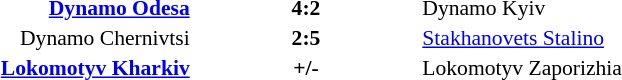<table width=100% cellspacing=1>
<tr>
<th width=20%></th>
<th width=12%></th>
<th width=20%></th>
<th></th>
</tr>
<tr style=font-size:90%>
<td align=right><strong><a href='#'>Dynamo Odesa</a></strong></td>
<td align=center><strong>4:2</strong></td>
<td>Dynamo Kyiv</td>
<td align=center></td>
</tr>
<tr style=font-size:90%>
<td align=right>Dynamo Chernivtsi</td>
<td align=center><strong>2:5</strong></td>
<td><a href='#'>Stakhanovets Stalino</a></td>
<td align=center></td>
</tr>
<tr style=font-size:90%>
<td align=right><strong><a href='#'>Lokomotyv Kharkiv</a></strong></td>
<td align=center><strong>+/-</strong></td>
<td>Lokomotyv Zaporizhia</td>
<td align=center></td>
</tr>
</table>
